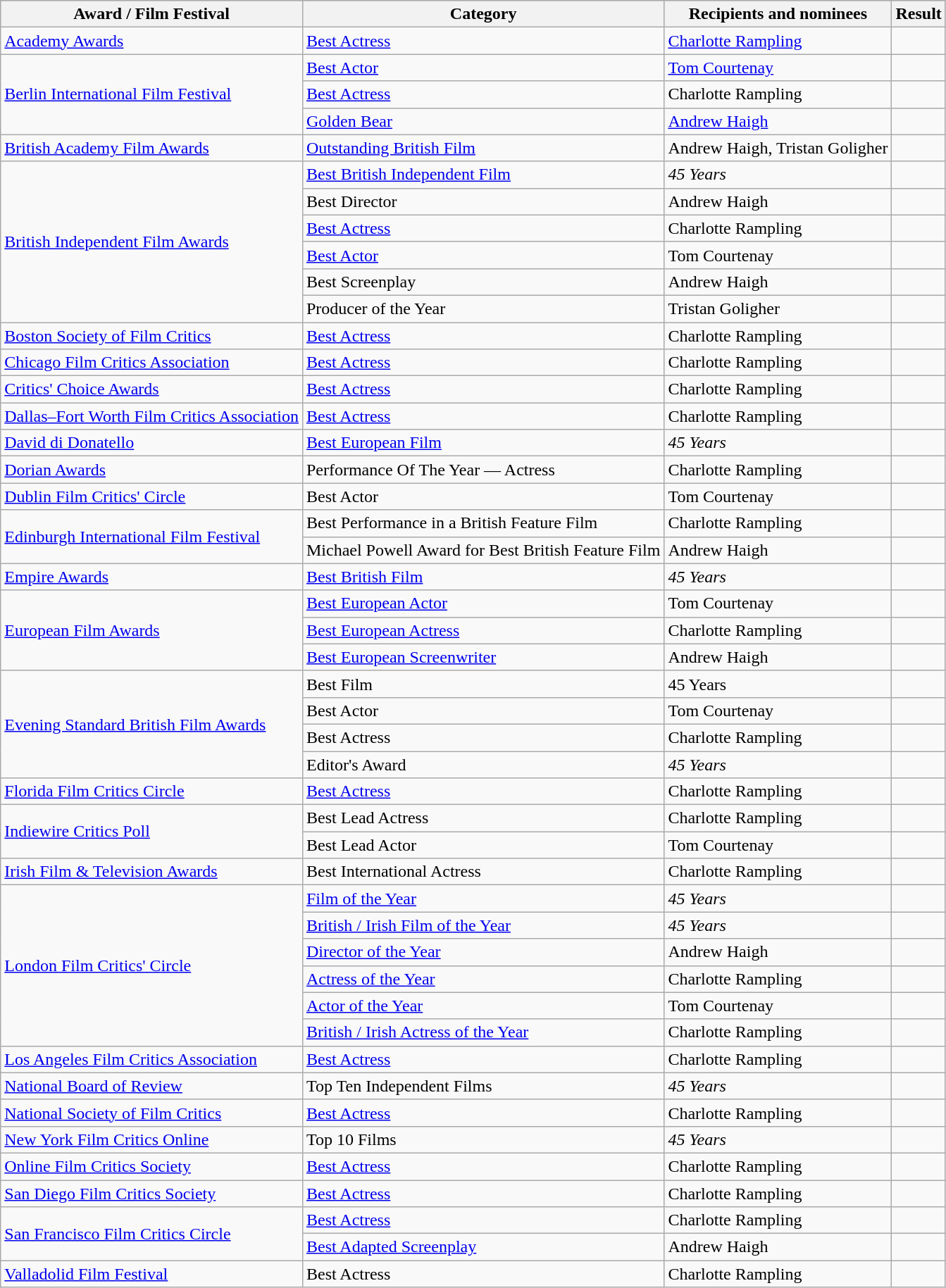<table class="wikitable plainrowheaders sortable">
<tr style="background:#ccc; text-align:center;">
<th scope="col">Award / Film Festival</th>
<th scope="col">Category</th>
<th scope="col">Recipients and nominees</th>
<th scope="col">Result</th>
</tr>
<tr>
<td><a href='#'>Academy Awards</a></td>
<td><a href='#'>Best Actress</a></td>
<td><a href='#'>Charlotte Rampling</a></td>
<td></td>
</tr>
<tr>
<td rowspan=3><a href='#'>Berlin International Film Festival</a></td>
<td><a href='#'>Best Actor</a></td>
<td><a href='#'>Tom Courtenay</a></td>
<td></td>
</tr>
<tr>
<td><a href='#'>Best Actress</a></td>
<td>Charlotte Rampling</td>
<td></td>
</tr>
<tr>
<td><a href='#'>Golden Bear</a></td>
<td><a href='#'>Andrew Haigh</a></td>
<td></td>
</tr>
<tr>
<td><a href='#'>British Academy Film Awards</a></td>
<td><a href='#'>Outstanding British Film</a></td>
<td>Andrew Haigh, Tristan Goligher</td>
<td></td>
</tr>
<tr>
<td rowspan=6><a href='#'>British Independent Film Awards</a></td>
<td><a href='#'>Best British Independent Film</a></td>
<td><em>45 Years</em></td>
<td></td>
</tr>
<tr>
<td>Best Director</td>
<td>Andrew Haigh</td>
<td></td>
</tr>
<tr>
<td><a href='#'>Best Actress</a></td>
<td>Charlotte Rampling</td>
<td></td>
</tr>
<tr>
<td><a href='#'>Best Actor</a></td>
<td>Tom Courtenay</td>
<td></td>
</tr>
<tr>
<td>Best Screenplay</td>
<td>Andrew Haigh</td>
<td></td>
</tr>
<tr>
<td>Producer of the Year</td>
<td>Tristan Goligher</td>
<td></td>
</tr>
<tr>
<td><a href='#'>Boston Society of Film Critics</a></td>
<td><a href='#'>Best Actress</a></td>
<td>Charlotte Rampling</td>
<td></td>
</tr>
<tr>
<td><a href='#'>Chicago Film Critics Association</a></td>
<td><a href='#'>Best Actress</a></td>
<td>Charlotte Rampling</td>
<td></td>
</tr>
<tr>
<td><a href='#'>Critics' Choice Awards</a></td>
<td><a href='#'>Best Actress</a></td>
<td>Charlotte Rampling</td>
<td></td>
</tr>
<tr>
<td><a href='#'>Dallas–Fort Worth Film Critics Association</a></td>
<td><a href='#'>Best Actress</a></td>
<td>Charlotte Rampling</td>
<td></td>
</tr>
<tr>
<td><a href='#'>David di Donatello</a></td>
<td><a href='#'>Best European Film</a></td>
<td><em>45 Years</em></td>
<td></td>
</tr>
<tr>
<td><a href='#'>Dorian Awards</a></td>
<td>Performance Of The Year — Actress</td>
<td>Charlotte Rampling</td>
<td></td>
</tr>
<tr>
<td><a href='#'>Dublin Film Critics' Circle</a></td>
<td>Best Actor</td>
<td>Tom Courtenay</td>
<td></td>
</tr>
<tr>
<td rowspan=2><a href='#'>Edinburgh International Film Festival</a></td>
<td>Best Performance in a British Feature Film</td>
<td>Charlotte Rampling</td>
<td></td>
</tr>
<tr>
<td>Michael Powell Award for Best British Feature Film</td>
<td>Andrew Haigh</td>
<td></td>
</tr>
<tr>
<td><a href='#'>Empire Awards</a></td>
<td><a href='#'>Best British Film</a></td>
<td><em>45 Years</em></td>
<td></td>
</tr>
<tr>
<td rowspan=3><a href='#'>European Film Awards</a></td>
<td><a href='#'>Best European Actor</a></td>
<td>Tom Courtenay</td>
<td></td>
</tr>
<tr>
<td><a href='#'>Best European Actress</a></td>
<td>Charlotte Rampling</td>
<td></td>
</tr>
<tr>
<td><a href='#'>Best European Screenwriter</a></td>
<td>Andrew Haigh</td>
<td></td>
</tr>
<tr>
<td rowspan=4><a href='#'>Evening Standard British Film Awards</a></td>
<td>Best Film</td>
<td>45 Years</td>
<td></td>
</tr>
<tr>
<td>Best Actor</td>
<td>Tom Courtenay</td>
<td></td>
</tr>
<tr>
<td>Best Actress</td>
<td>Charlotte Rampling</td>
<td></td>
</tr>
<tr>
<td>Editor's Award</td>
<td><em>45 Years</em></td>
<td></td>
</tr>
<tr>
<td><a href='#'>Florida Film Critics Circle</a></td>
<td><a href='#'>Best Actress</a></td>
<td>Charlotte Rampling</td>
<td></td>
</tr>
<tr>
<td rowspan=2><a href='#'>Indiewire Critics Poll</a></td>
<td>Best Lead Actress</td>
<td>Charlotte Rampling</td>
<td></td>
</tr>
<tr>
<td>Best Lead Actor</td>
<td>Tom Courtenay</td>
<td></td>
</tr>
<tr>
<td><a href='#'>Irish Film & Television Awards</a></td>
<td>Best International Actress</td>
<td>Charlotte Rampling</td>
<td></td>
</tr>
<tr>
<td rowspan=6><a href='#'>London Film Critics' Circle</a></td>
<td><a href='#'>Film of the Year</a></td>
<td><em>45 Years</em></td>
<td></td>
</tr>
<tr>
<td><a href='#'>British / Irish Film of the Year</a></td>
<td><em>45 Years</em></td>
<td></td>
</tr>
<tr>
<td><a href='#'>Director of the Year</a></td>
<td>Andrew Haigh</td>
<td></td>
</tr>
<tr>
<td><a href='#'>Actress of the Year</a></td>
<td>Charlotte Rampling</td>
<td></td>
</tr>
<tr>
<td><a href='#'>Actor of the Year</a></td>
<td>Tom Courtenay</td>
<td></td>
</tr>
<tr>
<td><a href='#'>British / Irish Actress of the Year</a></td>
<td>Charlotte Rampling</td>
<td></td>
</tr>
<tr>
<td><a href='#'>Los Angeles Film Critics Association</a></td>
<td><a href='#'>Best Actress</a></td>
<td>Charlotte Rampling</td>
<td></td>
</tr>
<tr>
<td><a href='#'>National Board of Review</a></td>
<td>Top Ten Independent Films</td>
<td><em>45 Years</em></td>
<td></td>
</tr>
<tr>
<td><a href='#'>National Society of Film Critics</a></td>
<td><a href='#'>Best Actress</a></td>
<td>Charlotte Rampling</td>
<td></td>
</tr>
<tr>
<td><a href='#'>New York Film Critics Online</a></td>
<td>Top 10 Films</td>
<td><em>45 Years</em></td>
<td></td>
</tr>
<tr>
<td><a href='#'>Online Film Critics Society</a></td>
<td><a href='#'>Best Actress</a></td>
<td>Charlotte Rampling</td>
<td></td>
</tr>
<tr>
<td><a href='#'>San Diego Film Critics Society</a></td>
<td><a href='#'>Best Actress</a></td>
<td>Charlotte Rampling</td>
<td></td>
</tr>
<tr>
<td rowspan=2><a href='#'>San Francisco Film Critics Circle</a></td>
<td><a href='#'>Best Actress</a></td>
<td>Charlotte Rampling</td>
<td></td>
</tr>
<tr>
<td><a href='#'>Best Adapted Screenplay</a></td>
<td>Andrew Haigh</td>
<td></td>
</tr>
<tr>
<td><a href='#'>Valladolid Film Festival</a></td>
<td>Best Actress</td>
<td>Charlotte Rampling</td>
<td></td>
</tr>
</table>
